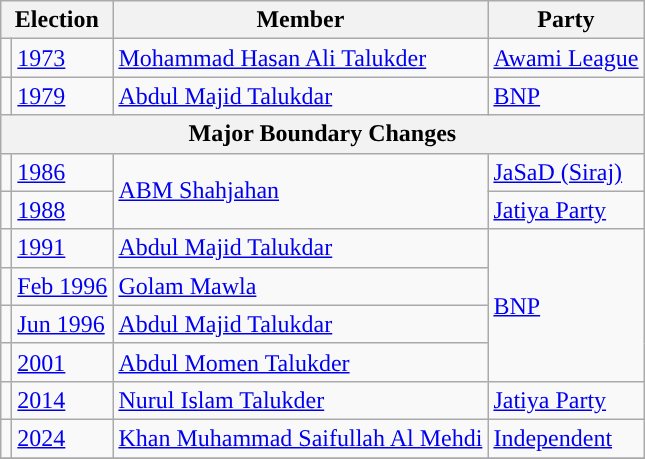<table class="wikitable">
<tr>
<th colspan="2">Election</th>
<th>Member</th>
<th>Party</th>
</tr>
<tr>
<td style="background-color:"></td>
<td><a href='#'>1973</a></td>
<td><a href='#'>Mohammad Hasan Ali Talukder</a></td>
<td><a href='#'>Awami League</a></td>
</tr>
<tr>
<td style="background-color:"></td>
<td><a href='#'>1979</a></td>
<td><a href='#'>Abdul Majid Talukdar</a></td>
<td><a href='#'>BNP</a></td>
</tr>
<tr>
<th colspan="4">Major Boundary Changes</th>
</tr>
<tr>
<td style="background-color:"></td>
<td><a href='#'>1986</a></td>
<td rowspan="2"><a href='#'>ABM Shahjahan</a></td>
<td><a href='#'>JaSaD (Siraj)</a></td>
</tr>
<tr>
<td style="background-color:"></td>
<td><a href='#'>1988</a></td>
<td><a href='#'>Jatiya Party</a></td>
</tr>
<tr>
<td style="background-color:"></td>
<td><a href='#'>1991</a></td>
<td><a href='#'>Abdul Majid Talukdar</a></td>
<td rowspan="4"><a href='#'>BNP</a></td>
</tr>
<tr>
<td style="background-color:"></td>
<td><a href='#'>Feb 1996</a></td>
<td><a href='#'>Golam Mawla</a></td>
</tr>
<tr>
<td style="background-color:"></td>
<td><a href='#'>Jun 1996</a></td>
<td><a href='#'>Abdul Majid Talukdar</a></td>
</tr>
<tr>
<td style="background-color:"></td>
<td><a href='#'>2001</a></td>
<td><a href='#'>Abdul Momen Talukder</a></td>
</tr>
<tr>
<td style="background-color:"></td>
<td><a href='#'>2014</a></td>
<td><a href='#'>Nurul Islam Talukder</a></td>
<td><a href='#'>Jatiya Party</a></td>
</tr>
<tr>
<td style="background-color:"></td>
<td><a href='#'>2024</a></td>
<td><a href='#'>Khan Muhammad Saifullah Al Mehdi</a></td>
<td><a href='#'>Independent</a></td>
</tr>
<tr>
</tr>
</table>
